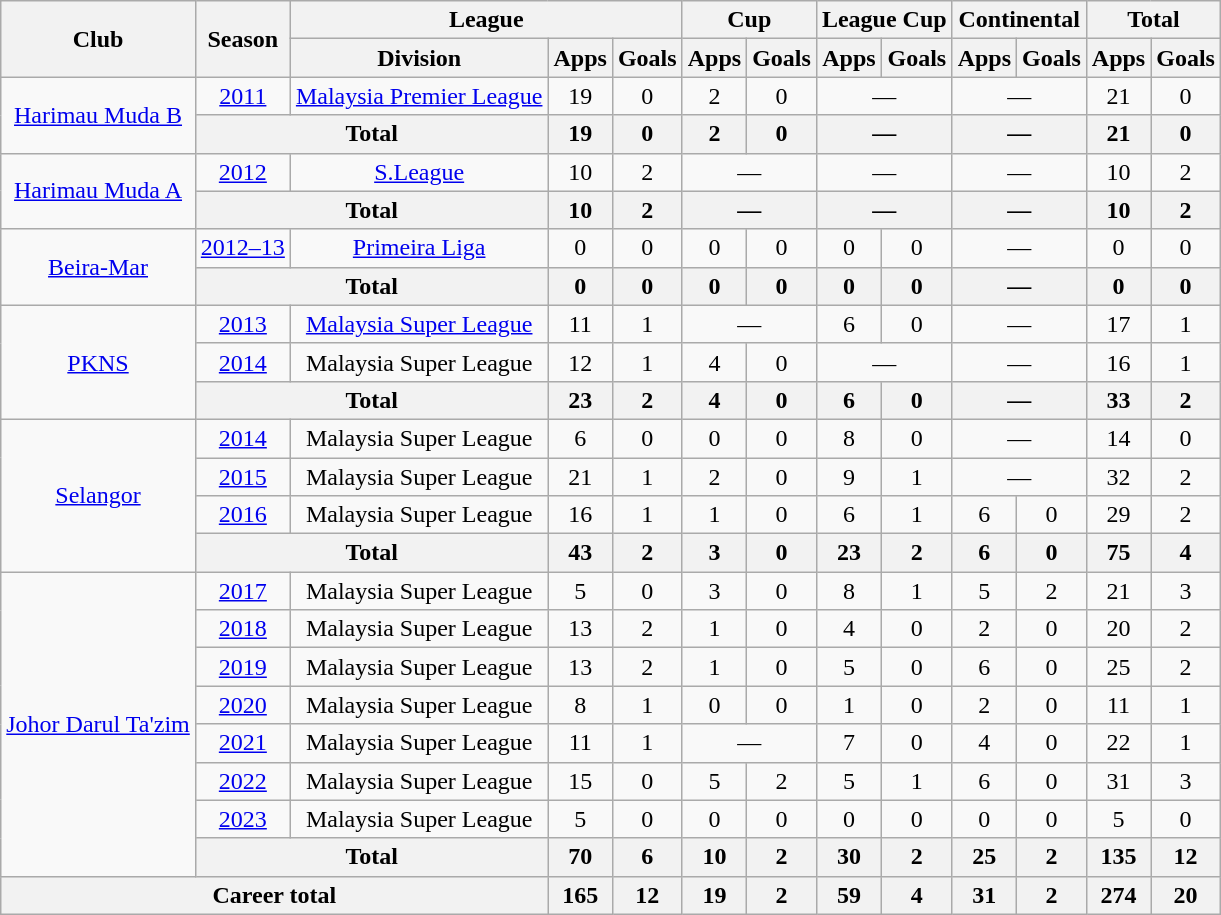<table class=wikitable style="text-align:center">
<tr>
<th rowspan=2>Club</th>
<th rowspan=2>Season</th>
<th colspan=3>League</th>
<th colspan=2>Cup</th>
<th colspan=2>League Cup</th>
<th colspan=2>Continental</th>
<th colspan=2>Total</th>
</tr>
<tr>
<th>Division</th>
<th>Apps</th>
<th>Goals</th>
<th>Apps</th>
<th>Goals</th>
<th>Apps</th>
<th>Goals</th>
<th>Apps</th>
<th>Goals</th>
<th>Apps</th>
<th>Goals</th>
</tr>
<tr>
<td rowspan=2><a href='#'>Harimau Muda B</a></td>
<td><a href='#'>2011</a></td>
<td><a href='#'>Malaysia Premier League</a></td>
<td>19</td>
<td>0</td>
<td>2</td>
<td>0</td>
<td colspan=2>—</td>
<td colspan=2>—</td>
<td>21</td>
<td>0</td>
</tr>
<tr>
<th colspan="2">Total</th>
<th>19</th>
<th>0</th>
<th>2</th>
<th>0</th>
<th colspan=2>—</th>
<th colspan=2>—</th>
<th>21</th>
<th>0</th>
</tr>
<tr>
<td rowspan=2><a href='#'>Harimau Muda A</a></td>
<td><a href='#'>2012</a></td>
<td><a href='#'>S.League</a></td>
<td>10</td>
<td>2</td>
<td colspan=2>—</td>
<td colspan=2>—</td>
<td colspan=2>—</td>
<td>10</td>
<td>2</td>
</tr>
<tr>
<th colspan="2">Total</th>
<th>10</th>
<th>2</th>
<th colspan=2>—</th>
<th colspan=2>—</th>
<th colspan=2>—</th>
<th>10</th>
<th>2</th>
</tr>
<tr>
<td rowspan=2><a href='#'>Beira-Mar</a></td>
<td><a href='#'>2012–13</a></td>
<td><a href='#'>Primeira Liga</a></td>
<td>0</td>
<td>0</td>
<td>0</td>
<td>0</td>
<td>0</td>
<td>0</td>
<td colspan=2>—</td>
<td>0</td>
<td>0</td>
</tr>
<tr>
<th colspan="2">Total</th>
<th>0</th>
<th>0</th>
<th>0</th>
<th>0</th>
<th>0</th>
<th>0</th>
<th colspan=2>—</th>
<th>0</th>
<th>0</th>
</tr>
<tr>
<td rowspan=3><a href='#'>PKNS</a></td>
<td><a href='#'>2013</a></td>
<td><a href='#'>Malaysia Super League</a></td>
<td>11</td>
<td>1</td>
<td colspan=2>—</td>
<td>6</td>
<td>0</td>
<td colspan=2>—</td>
<td>17</td>
<td>1</td>
</tr>
<tr>
<td><a href='#'>2014</a></td>
<td>Malaysia Super League</td>
<td>12</td>
<td>1</td>
<td>4</td>
<td>0</td>
<td colspan=2>—</td>
<td colspan=2>—</td>
<td>16</td>
<td>1</td>
</tr>
<tr>
<th colspan="2">Total</th>
<th>23</th>
<th>2</th>
<th>4</th>
<th>0</th>
<th>6</th>
<th>0</th>
<th colspan=2>—</th>
<th>33</th>
<th>2</th>
</tr>
<tr>
<td rowspan=4><a href='#'>Selangor</a></td>
<td><a href='#'>2014</a></td>
<td>Malaysia Super League</td>
<td>6</td>
<td>0</td>
<td>0</td>
<td>0</td>
<td>8</td>
<td>0</td>
<td colspan=2>—</td>
<td>14</td>
<td>0</td>
</tr>
<tr>
<td><a href='#'>2015</a></td>
<td>Malaysia Super League</td>
<td>21</td>
<td>1</td>
<td>2</td>
<td>0</td>
<td>9</td>
<td>1</td>
<td colspan=2>—</td>
<td>32</td>
<td>2</td>
</tr>
<tr>
<td><a href='#'>2016</a></td>
<td>Malaysia Super League</td>
<td>16</td>
<td>1</td>
<td>1</td>
<td>0</td>
<td>6</td>
<td>1</td>
<td>6</td>
<td>0</td>
<td>29</td>
<td>2</td>
</tr>
<tr>
<th colspan="2">Total</th>
<th>43</th>
<th>2</th>
<th>3</th>
<th>0</th>
<th>23</th>
<th>2</th>
<th>6</th>
<th>0</th>
<th>75</th>
<th>4</th>
</tr>
<tr>
<td rowspan=8><a href='#'>Johor Darul Ta'zim</a></td>
<td><a href='#'>2017</a></td>
<td>Malaysia Super League</td>
<td>5</td>
<td>0</td>
<td>3</td>
<td>0</td>
<td>8</td>
<td>1</td>
<td>5</td>
<td>2</td>
<td>21</td>
<td>3</td>
</tr>
<tr>
<td><a href='#'>2018</a></td>
<td>Malaysia Super League</td>
<td>13</td>
<td>2</td>
<td>1</td>
<td>0</td>
<td>4</td>
<td>0</td>
<td>2</td>
<td>0</td>
<td>20</td>
<td>2</td>
</tr>
<tr>
<td><a href='#'>2019</a></td>
<td>Malaysia Super League</td>
<td>13</td>
<td>2</td>
<td>1</td>
<td>0</td>
<td>5</td>
<td>0</td>
<td>6</td>
<td>0</td>
<td>25</td>
<td>2</td>
</tr>
<tr>
<td><a href='#'>2020</a></td>
<td>Malaysia Super League</td>
<td>8</td>
<td>1</td>
<td>0</td>
<td>0</td>
<td>1</td>
<td>0</td>
<td>2</td>
<td>0</td>
<td>11</td>
<td>1</td>
</tr>
<tr>
<td><a href='#'>2021</a></td>
<td>Malaysia Super League</td>
<td>11</td>
<td>1</td>
<td colspan=2>—</td>
<td>7</td>
<td>0</td>
<td>4</td>
<td>0</td>
<td>22</td>
<td>1</td>
</tr>
<tr>
<td><a href='#'>2022</a></td>
<td>Malaysia Super League</td>
<td>15</td>
<td>0</td>
<td>5</td>
<td>2</td>
<td>5</td>
<td>1</td>
<td>6</td>
<td>0</td>
<td>31</td>
<td>3</td>
</tr>
<tr>
<td><a href='#'>2023</a></td>
<td>Malaysia Super League</td>
<td>5</td>
<td>0</td>
<td>0</td>
<td>0</td>
<td>0</td>
<td>0</td>
<td>0</td>
<td>0</td>
<td>5</td>
<td>0</td>
</tr>
<tr>
<th colspan="2">Total</th>
<th>70</th>
<th>6</th>
<th>10</th>
<th>2</th>
<th>30</th>
<th>2</th>
<th>25</th>
<th>2</th>
<th>135</th>
<th>12</th>
</tr>
<tr>
<th colspan="3">Career total</th>
<th>165</th>
<th>12</th>
<th>19</th>
<th>2</th>
<th>59</th>
<th>4</th>
<th>31</th>
<th>2</th>
<th>274</th>
<th>20</th>
</tr>
</table>
